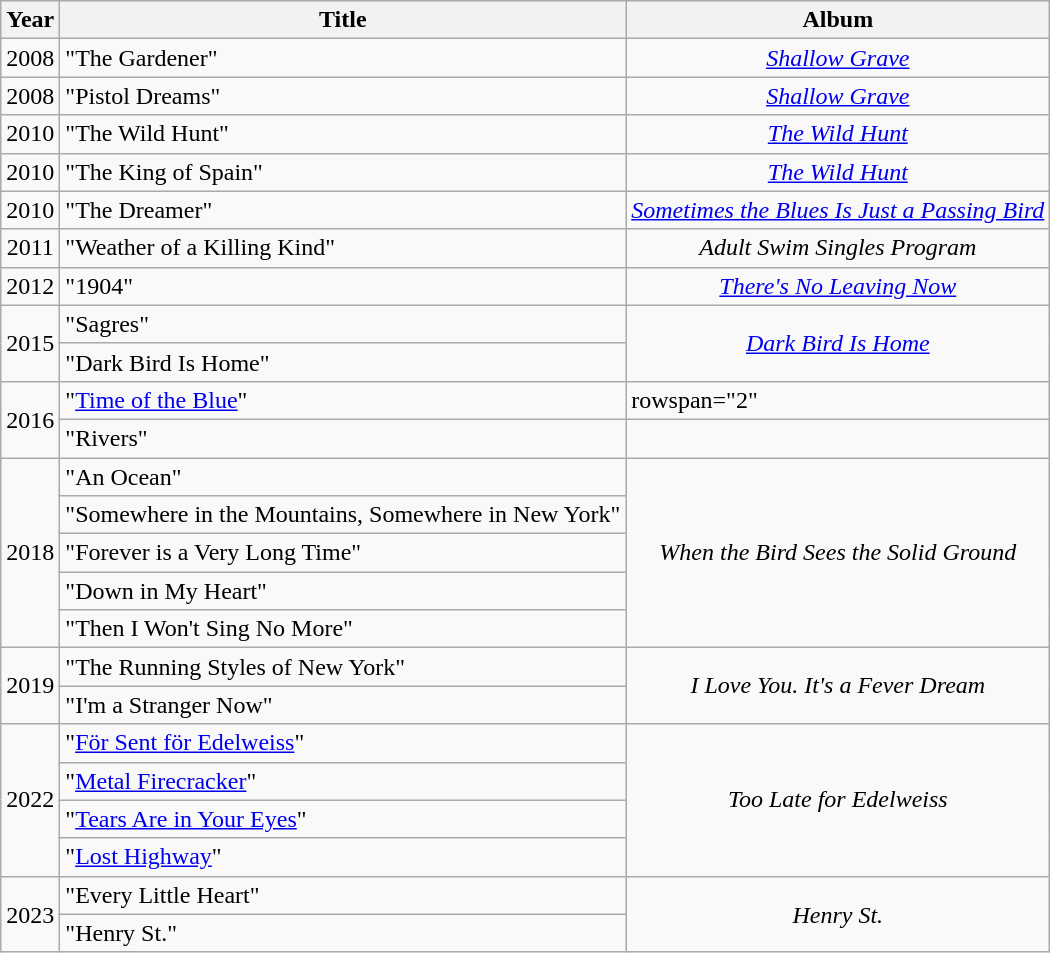<table class="wikitable">
<tr>
<th>Year</th>
<th>Title</th>
<th>Album</th>
</tr>
<tr>
<td style="text-align:center;">2008</td>
<td>"The Gardener"</td>
<td style="text-align:center;"><em><a href='#'>Shallow Grave</a></em></td>
</tr>
<tr>
<td style="text-align:center;">2008</td>
<td>"Pistol Dreams"</td>
<td style="text-align:center;"><em><a href='#'>Shallow Grave</a></em></td>
</tr>
<tr>
<td style="text-align:center;">2010</td>
<td>"The Wild Hunt"</td>
<td style="text-align:center;"><em><a href='#'>The Wild Hunt</a></em></td>
</tr>
<tr>
<td style="text-align:center;">2010</td>
<td>"The King of Spain"</td>
<td style="text-align:center;"><em><a href='#'>The Wild Hunt</a></em></td>
</tr>
<tr>
<td style="text-align:center;">2010</td>
<td>"The Dreamer"</td>
<td style="text-align:center;"><em><a href='#'>Sometimes the Blues Is Just a Passing Bird</a></em></td>
</tr>
<tr>
<td style="text-align:center;">2011</td>
<td>"Weather of a Killing Kind"</td>
<td style="text-align:center;"><em>Adult Swim Singles Program</em></td>
</tr>
<tr>
<td style="text-align:center;">2012</td>
<td>"1904"</td>
<td style="text-align:center;"><em><a href='#'>There's No Leaving Now</a></em></td>
</tr>
<tr>
<td rowspan="2" style="text-align:center;">2015</td>
<td>"Sagres"</td>
<td rowspan="2" style="text-align:center;"><em><a href='#'>Dark Bird Is Home</a></em></td>
</tr>
<tr>
<td>"Dark Bird Is Home"</td>
</tr>
<tr>
<td rowspan="2" style="text-align:center;">2016</td>
<td>"<a href='#'>Time of the Blue</a>"</td>
<td>rowspan="2" </td>
</tr>
<tr>
<td>"Rivers"</td>
</tr>
<tr>
<td rowspan="5" style="text-align:center;">2018</td>
<td>"An Ocean"</td>
<td rowspan="5" style="text-align:center;"><em>When the Bird Sees the Solid Ground</em></td>
</tr>
<tr>
<td>"Somewhere in the Mountains, Somewhere in New York"</td>
</tr>
<tr>
<td>"Forever is a Very Long Time"</td>
</tr>
<tr>
<td>"Down in My Heart"</td>
</tr>
<tr>
<td>"Then I Won't Sing No More"</td>
</tr>
<tr>
<td rowspan="2">2019</td>
<td>"The Running Styles of New York"</td>
<td rowspan="2" style="text-align:center;"><em>I Love You. It's a Fever Dream</em></td>
</tr>
<tr>
<td>"I'm a Stranger Now"</td>
</tr>
<tr>
<td rowspan="4">2022</td>
<td>"<a href='#'>För Sent för Edelweiss</a>"</td>
<td rowspan="4" style="text-align:center;"><em>Too Late for Edelweiss</em></td>
</tr>
<tr>
<td>"<a href='#'>Metal Firecracker</a>"</td>
</tr>
<tr>
<td>"<a href='#'>Tears Are in Your Eyes</a>"</td>
</tr>
<tr>
<td>"<a href='#'>Lost Highway</a>"</td>
</tr>
<tr>
<td rowspan="2">2023</td>
<td>"Every Little Heart"</td>
<td rowspan="2" style="text-align:center;"><em>Henry St.</em></td>
</tr>
<tr>
<td>"Henry St."</td>
</tr>
</table>
